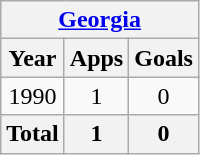<table class="wikitable" style="text-align:center">
<tr>
<th colspan=3><a href='#'>Georgia</a></th>
</tr>
<tr>
<th>Year</th>
<th>Apps</th>
<th>Goals</th>
</tr>
<tr>
<td>1990</td>
<td>1</td>
<td>0</td>
</tr>
<tr>
<th>Total</th>
<th>1</th>
<th>0</th>
</tr>
</table>
